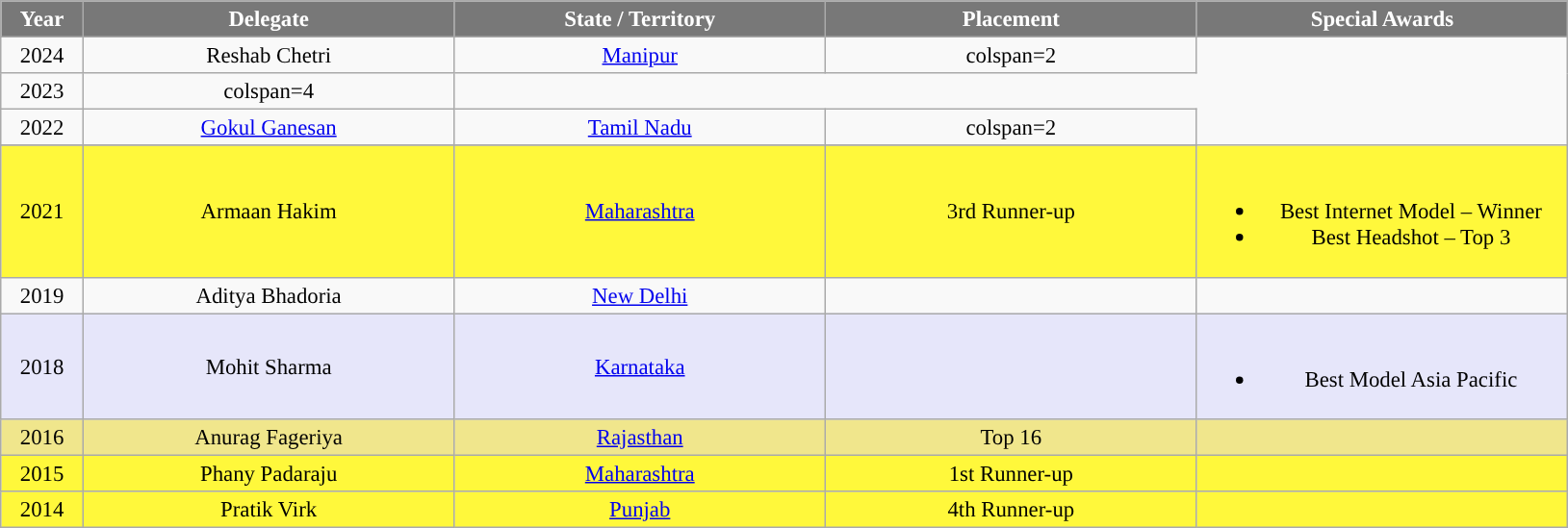<table class="wikitable sortable" style="font-size: 95%; text-align:center">
<tr>
<th width="50" style="background-color:#787878;color:#FFFFFF;">Year</th>
<th width="250" style="background-color:#787878;color:#FFFFFF;">Delegate</th>
<th width="250" style="background-color:#787878;color:#FFFFFF;">State / Territory</th>
<th width="250" style="background-color:#787878;color:#FFFFFF;">Placement</th>
<th width="250" style="background-color:#787878;color:#FFFFFF;">Special Awards</th>
</tr>
<tr>
<td>2024</td>
<td>Reshab Chetri</td>
<td><a href='#'>Manipur</a></td>
<td>colspan=2 </td>
</tr>
<tr>
<td>2023</td>
<td>colspan=4 </td>
</tr>
<tr>
<td>2022</td>
<td><a href='#'>Gokul Ganesan</a></td>
<td><a href='#'>Tamil Nadu</a></td>
<td>colspan=2 </td>
</tr>
<tr>
</tr>
<tr style="background:#FFF83B;">
<td> 2021</td>
<td>Armaan Hakim</td>
<td><a href='#'>Maharashtra</a></td>
<td>3rd Runner-up</td>
<td><br><ul><li>Best Internet Model – Winner</li><li>Best Headshot – Top 3</li></ul></td>
</tr>
<tr>
<td> 2019</td>
<td>Aditya Bhadoria</td>
<td><a href='#'>New Delhi</a></td>
<td></td>
<td></td>
</tr>
<tr style="background-color:lavender;">
<td> 2018</td>
<td>Mohit Sharma</td>
<td><a href='#'>Karnataka</a></td>
<td></td>
<td><br><ul><li>Best Model Asia Pacific</li></ul></td>
</tr>
<tr style="background:khaki;">
<td> 2016</td>
<td>Anurag Fageriya</td>
<td><a href='#'>Rajasthan</a></td>
<td>Top 16</td>
<td></td>
</tr>
<tr style="background:#FFF83B;">
<td> 2015</td>
<td>Phany Padaraju</td>
<td><a href='#'>Maharashtra</a></td>
<td>1st Runner-up</td>
<td></td>
</tr>
<tr style="background:#FFF83B;">
<td> 2014</td>
<td>Pratik Virk</td>
<td><a href='#'>Punjab</a></td>
<td>4th Runner-up</td>
<td></td>
</tr>
</table>
